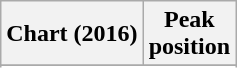<table class="wikitable sortable plainrowheaders">
<tr>
<th scope="col">Chart (2016)</th>
<th scope="col">Peak<br>position</th>
</tr>
<tr>
</tr>
<tr>
</tr>
</table>
